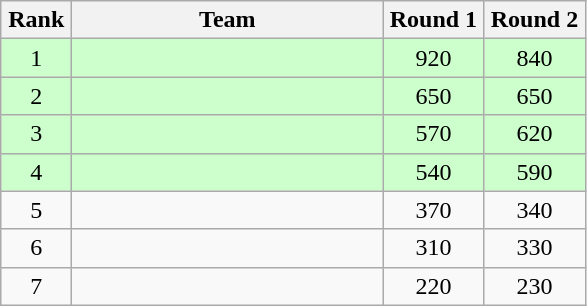<table class=wikitable style="text-align:center">
<tr>
<th width=40>Rank</th>
<th width=200>Team</th>
<th width=60>Round 1</th>
<th width=60>Round 2</th>
</tr>
<tr bgcolor="ccffcc">
<td>1</td>
<td align=left></td>
<td>920</td>
<td>840</td>
</tr>
<tr bgcolor="ccffcc">
<td>2</td>
<td align=left></td>
<td>650</td>
<td>650</td>
</tr>
<tr bgcolor="ccffcc">
<td>3</td>
<td align=left></td>
<td>570</td>
<td>620</td>
</tr>
<tr bgcolor="ccffcc">
<td>4</td>
<td align=left></td>
<td>540</td>
<td>590</td>
</tr>
<tr>
<td>5</td>
<td align=left></td>
<td>370</td>
<td>340</td>
</tr>
<tr>
<td>6</td>
<td align=left></td>
<td>310</td>
<td>330</td>
</tr>
<tr>
<td>7</td>
<td align=left></td>
<td>220</td>
<td>230</td>
</tr>
</table>
